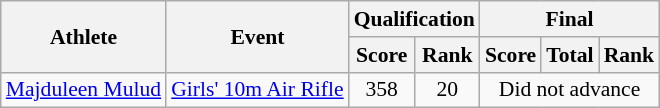<table class="wikitable" style="font-size:90%">
<tr>
<th rowspan="2">Athlete</th>
<th rowspan="2">Event</th>
<th colspan="2">Qualification</th>
<th colspan="3">Final</th>
</tr>
<tr>
<th>Score</th>
<th>Rank</th>
<th>Score</th>
<th>Total</th>
<th>Rank</th>
</tr>
<tr>
<td><a href='#'>Majduleen Mulud</a></td>
<td><a href='#'>Girls' 10m Air Rifle</a></td>
<td align=center>358</td>
<td align=center>20</td>
<td colspan=3 align=center>Did not advance</td>
</tr>
</table>
